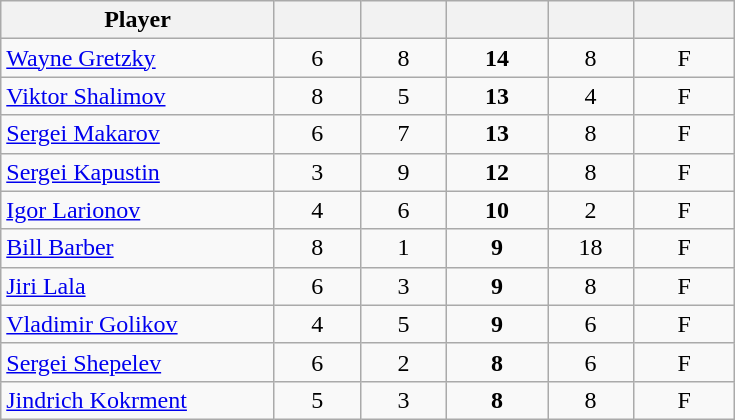<table class="wikitable sortable" style="text-align:center;">
<tr>
<th style="width:175px;">Player</th>
<th style="width:50px;"></th>
<th style="width:50px;"></th>
<th style="width:60px;"></th>
<th style="width:50px;"></th>
<th style="width:60px;"></th>
</tr>
<tr>
<td style="text-align:left;"> <a href='#'>Wayne Gretzky</a></td>
<td>6</td>
<td>8</td>
<td><strong>14</strong></td>
<td>8</td>
<td>F</td>
</tr>
<tr>
<td style="text-align:left;"> <a href='#'>Viktor Shalimov</a></td>
<td>8</td>
<td>5</td>
<td><strong>13</strong></td>
<td>4</td>
<td>F</td>
</tr>
<tr>
<td style="text-align:left;"> <a href='#'>Sergei Makarov</a></td>
<td>6</td>
<td>7</td>
<td><strong>13</strong></td>
<td>8</td>
<td>F</td>
</tr>
<tr>
<td style="text-align:left;"> <a href='#'>Sergei Kapustin</a></td>
<td>3</td>
<td>9</td>
<td><strong>12</strong></td>
<td>8</td>
<td>F</td>
</tr>
<tr>
<td style="text-align:left;"> <a href='#'>Igor Larionov</a></td>
<td>4</td>
<td>6</td>
<td><strong>10</strong></td>
<td>2</td>
<td>F</td>
</tr>
<tr>
<td style="text-align:left;"> <a href='#'>Bill Barber</a></td>
<td>8</td>
<td>1</td>
<td><strong>9</strong></td>
<td>18</td>
<td>F</td>
</tr>
<tr>
<td style="text-align:left;"> <a href='#'>Jiri Lala</a></td>
<td>6</td>
<td>3</td>
<td><strong>9</strong></td>
<td>8</td>
<td>F</td>
</tr>
<tr>
<td style="text-align:left;"> <a href='#'>Vladimir Golikov</a></td>
<td>4</td>
<td>5</td>
<td><strong>9</strong></td>
<td>6</td>
<td>F</td>
</tr>
<tr>
<td style="text-align:left;"> <a href='#'>Sergei Shepelev</a></td>
<td>6</td>
<td>2</td>
<td><strong>8</strong></td>
<td>6</td>
<td>F</td>
</tr>
<tr>
<td style="text-align:left;"> <a href='#'>Jindrich Kokrment</a></td>
<td>5</td>
<td>3</td>
<td><strong>8</strong></td>
<td>8</td>
<td>F</td>
</tr>
</table>
